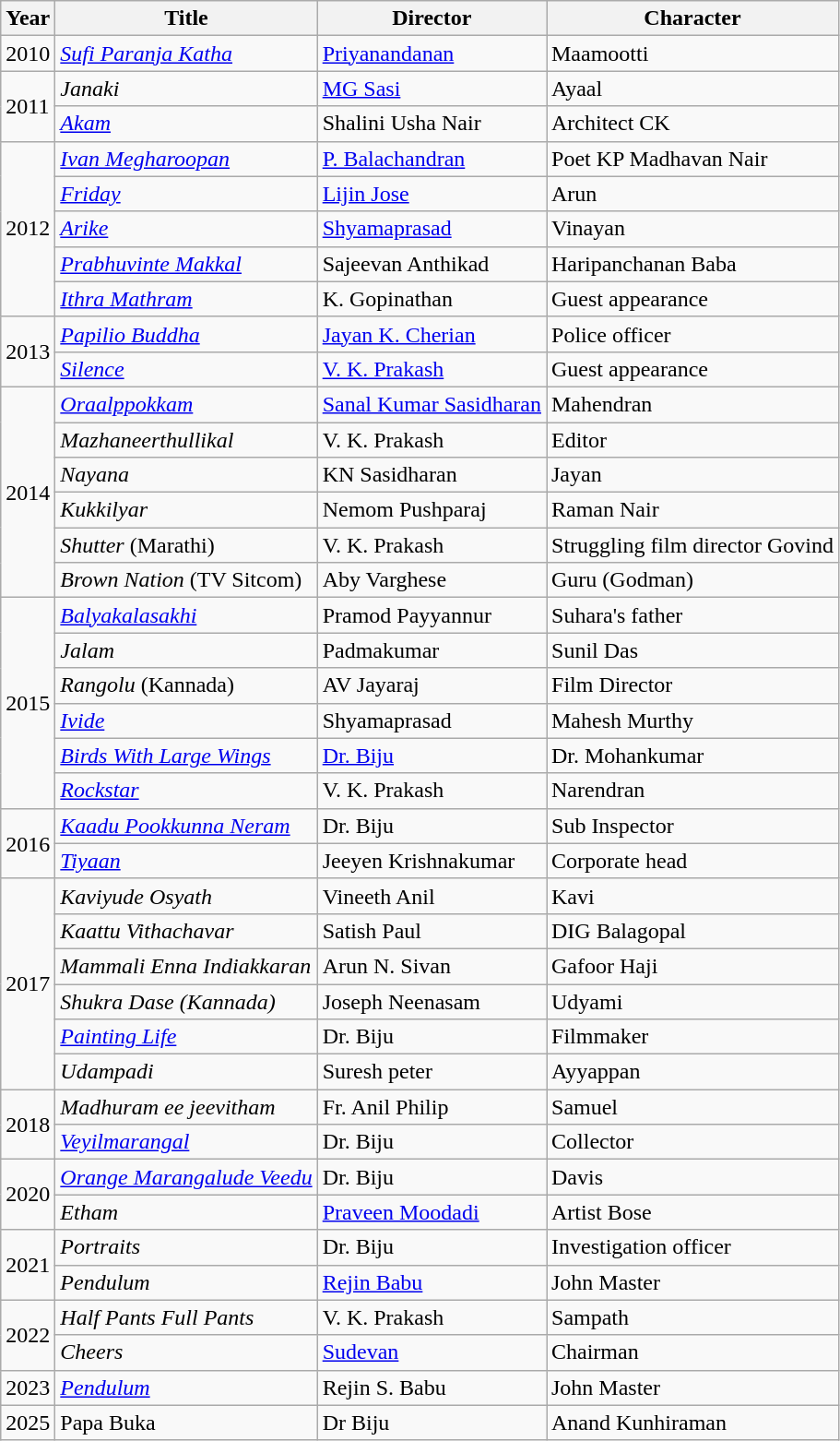<table class="wikitable">
<tr>
<th>Year</th>
<th>Title</th>
<th>Director</th>
<th>Character</th>
</tr>
<tr>
<td>2010</td>
<td><em><a href='#'>Sufi Paranja Katha</a></em></td>
<td><a href='#'>Priyanandanan</a></td>
<td>Maamootti</td>
</tr>
<tr>
<td rowspan="2">2011</td>
<td><em>Janaki</em></td>
<td><a href='#'>MG Sasi</a></td>
<td>Ayaal</td>
</tr>
<tr>
<td><em><a href='#'>Akam</a></em></td>
<td>Shalini Usha Nair</td>
<td>Architect CK</td>
</tr>
<tr>
<td rowspan="5">2012</td>
<td><em><a href='#'>Ivan Megharoopan</a></em></td>
<td><a href='#'>P. Balachandran</a></td>
<td>Poet KP Madhavan Nair</td>
</tr>
<tr>
<td><em><a href='#'>Friday</a></em></td>
<td><a href='#'>Lijin Jose</a></td>
<td>Arun</td>
</tr>
<tr>
<td><em><a href='#'>Arike</a></em></td>
<td><a href='#'>Shyamaprasad</a></td>
<td>Vinayan</td>
</tr>
<tr>
<td><em><a href='#'>Prabhuvinte Makkal</a></em></td>
<td>Sajeevan Anthikad</td>
<td>Haripanchanan Baba</td>
</tr>
<tr>
<td><em><a href='#'>Ithra Mathram</a></em></td>
<td>K. Gopinathan</td>
<td>Guest appearance</td>
</tr>
<tr>
<td rowspan="2">2013</td>
<td><em><a href='#'>Papilio Buddha</a></em></td>
<td><a href='#'>Jayan K. Cherian</a></td>
<td>Police officer</td>
</tr>
<tr>
<td><em><a href='#'>Silence</a></em></td>
<td><a href='#'>V. K. Prakash</a></td>
<td>Guest appearance</td>
</tr>
<tr>
<td rowspan="6">2014</td>
<td><em><a href='#'>Oraalppokkam</a></em></td>
<td><a href='#'>Sanal Kumar Sasidharan</a></td>
<td>Mahendran</td>
</tr>
<tr>
<td><em>Mazhaneerthullikal</em></td>
<td>V. K. Prakash</td>
<td>Editor</td>
</tr>
<tr>
<td><em>Nayana</em></td>
<td>KN Sasidharan</td>
<td>Jayan</td>
</tr>
<tr>
<td><em>Kukkilyar</em></td>
<td>Nemom Pushparaj</td>
<td>Raman Nair</td>
</tr>
<tr>
<td><em>Shutter</em> (Marathi)</td>
<td>V. K. Prakash</td>
<td>Struggling film director Govind</td>
</tr>
<tr>
<td><em>Brown Nation</em> (TV Sitcom)</td>
<td>Aby Varghese</td>
<td>Guru (Godman)</td>
</tr>
<tr>
<td rowspan="6">2015</td>
<td><em><a href='#'>Balyakalasakhi</a></em></td>
<td>Pramod Payyannur</td>
<td>Suhara's father</td>
</tr>
<tr>
<td><em>Jalam</em></td>
<td>Padmakumar</td>
<td>Sunil Das</td>
</tr>
<tr>
<td><em>Rangolu</em> (Kannada)</td>
<td>AV Jayaraj</td>
<td>Film Director</td>
</tr>
<tr>
<td><em><a href='#'>Ivide</a></em></td>
<td>Shyamaprasad</td>
<td>Mahesh Murthy</td>
</tr>
<tr>
<td><em><a href='#'>Birds With Large Wings</a></em></td>
<td><a href='#'>Dr. Biju</a></td>
<td>Dr. Mohankumar</td>
</tr>
<tr>
<td><em><a href='#'>Rockstar</a></em></td>
<td>V. K. Prakash</td>
<td>Narendran</td>
</tr>
<tr>
<td rowspan="2">2016</td>
<td><em><a href='#'>Kaadu Pookkunna Neram</a></em></td>
<td>Dr. Biju</td>
<td>Sub Inspector</td>
</tr>
<tr>
<td><em><a href='#'>Tiyaan</a></em></td>
<td>Jeeyen Krishnakumar</td>
<td>Corporate head</td>
</tr>
<tr>
<td rowspan="6">2017</td>
<td><em>Kaviyude Osyath</em></td>
<td>Vineeth Anil</td>
<td>Kavi</td>
</tr>
<tr>
<td><em>Kaattu Vithachavar</em></td>
<td>Satish Paul</td>
<td>DIG Balagopal</td>
</tr>
<tr>
<td><em>Mammali Enna Indiakkaran</em></td>
<td>Arun N. Sivan</td>
<td>Gafoor Haji</td>
</tr>
<tr>
<td><em>Shukra Dase (Kannada)</em></td>
<td>Joseph Neenasam</td>
<td>Udyami</td>
</tr>
<tr>
<td><em><a href='#'>Painting Life</a></em></td>
<td>Dr. Biju</td>
<td>Filmmaker</td>
</tr>
<tr>
<td><em>Udampadi</em></td>
<td>Suresh peter</td>
<td>Ayyappan</td>
</tr>
<tr>
<td rowspan="2">2018</td>
<td><em>Madhuram ee jeevitham</em></td>
<td>Fr. Anil Philip</td>
<td>Samuel</td>
</tr>
<tr>
<td><em><a href='#'>Veyilmarangal</a></em></td>
<td>Dr. Biju</td>
<td>Collector</td>
</tr>
<tr>
<td rowspan="2">2020</td>
<td><em><a href='#'>Orange Marangalude Veedu</a></em></td>
<td>Dr. Biju</td>
<td>Davis</td>
</tr>
<tr>
<td><em>Etham</em></td>
<td><a href='#'>Praveen Moodadi</a></td>
<td>Artist Bose</td>
</tr>
<tr>
<td rowspan="2">2021</td>
<td><em>Portraits</em></td>
<td>Dr. Biju</td>
<td>Investigation officer</td>
</tr>
<tr>
<td><em>Pendulum</em></td>
<td><a href='#'>Rejin Babu</a></td>
<td>John Master</td>
</tr>
<tr>
<td rowspan="2">2022</td>
<td><em>Half Pants Full Pants</em></td>
<td>V. K. Prakash</td>
<td>Sampath</td>
</tr>
<tr>
<td><em>Cheers</em></td>
<td><a href='#'>Sudevan</a></td>
<td>Chairman</td>
</tr>
<tr>
<td rowspan="1">2023</td>
<td><em><a href='#'>Pendulum</a></em></td>
<td>Rejin S. Babu</td>
<td>John Master</td>
</tr>
<tr>
<td rowspan="1">2025</td>
<td>Papa Buka</td>
<td>Dr Biju</td>
<td>Anand Kunhiraman</td>
</tr>
</table>
